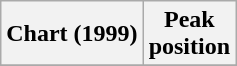<table class="wikitable sortable">
<tr>
<th align="left">Chart (1999)</th>
<th align="center">Peak<br>position</th>
</tr>
<tr>
</tr>
</table>
